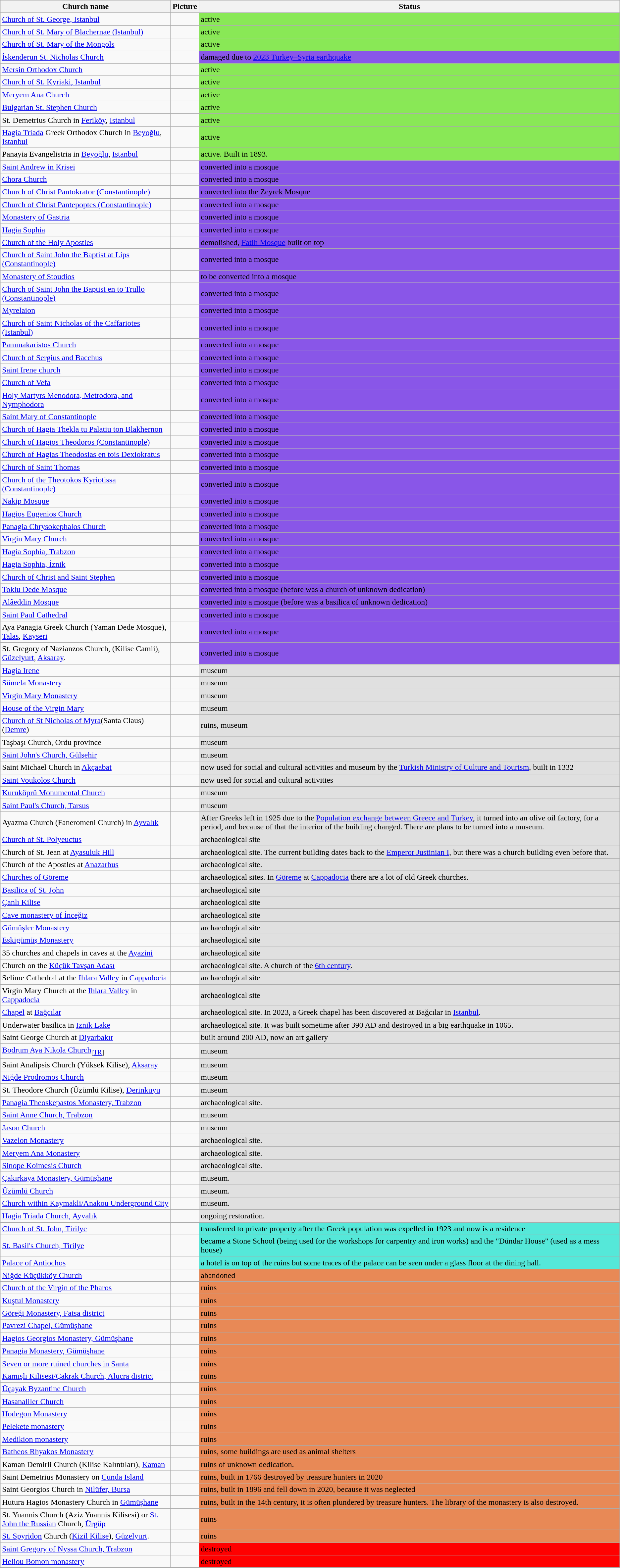<table class="wikitable sortable">
<tr>
<th>Church name</th>
<th>Picture</th>
<th>Status</th>
</tr>
<tr>
<td><a href='#'>Church of St. George, Istanbul</a></td>
<td></td>
<td style="background:#89E856">active</td>
</tr>
<tr>
<td><a href='#'>Church of St. Mary of Blachernae (Istanbul)</a></td>
<td></td>
<td style="background:#89E856">active</td>
</tr>
<tr>
<td><a href='#'>Church of St. Mary of the Mongols</a></td>
<td></td>
<td style="background:#89E856">active</td>
</tr>
<tr>
<td><a href='#'>İskenderun St. Nicholas Church</a></td>
<td></td>
<td style="background:#8956E8">damaged due to <a href='#'><span>2023 Turkey–Syria earthquake</span></a></td>
</tr>
<tr>
<td><a href='#'>Mersin Orthodox Church</a></td>
<td></td>
<td style="background:#89E856">active</td>
</tr>
<tr>
<td><a href='#'>Church of St. Kyriaki, Istanbul</a></td>
<td></td>
<td style="background:#89E856">active</td>
</tr>
<tr>
<td><a href='#'>Meryem Ana Church</a></td>
<td></td>
<td style="background:#89E856">active</td>
</tr>
<tr>
<td><a href='#'>Bulgarian St. Stephen Church</a></td>
<td></td>
<td style="background:#89E856">active</td>
</tr>
<tr>
<td>St. Demetrius Church in <a href='#'>Feriköy</a>, <a href='#'>Istanbul</a></td>
<td></td>
<td style="background:#89E856">active</td>
</tr>
<tr>
<td><a href='#'>Hagia Triada</a> Greek Orthodox Church in <a href='#'>Beyoğlu</a>, <a href='#'>Istanbul</a></td>
<td></td>
<td style="background:#89E856">active</td>
</tr>
<tr>
<td>Panayia Evangelistria in <a href='#'>Beyoğlu</a>, <a href='#'>Istanbul</a></td>
<td></td>
<td style="background:#89E856">active. Built in 1893.</td>
</tr>
<tr>
<td><a href='#'>Saint Andrew in Krisei</a></td>
<td></td>
<td style="background:#8956E8">converted into a mosque</td>
</tr>
<tr>
<td><a href='#'>Chora Church</a></td>
<td></td>
<td style="background:#8956E8">converted into a mosque</td>
</tr>
<tr>
<td><a href='#'>Church of Christ Pantokrator (Constantinople)</a></td>
<td></td>
<td style="background:#8956E8">converted into the Zeyrek Mosque</td>
</tr>
<tr>
<td><a href='#'>Church of Christ Pantepoptes (Constantinople)</a></td>
<td></td>
<td style="background:#8956E8">converted into a mosque</td>
</tr>
<tr>
<td><a href='#'>Monastery of Gastria</a></td>
<td></td>
<td style="background:#8956E8">converted into a mosque</td>
</tr>
<tr>
<td><a href='#'>Hagia Sophia</a></td>
<td></td>
<td style="background:#8956E8">converted into a mosque</td>
</tr>
<tr>
<td><a href='#'>Church of the Holy Apostles</a></td>
<td></td>
<td style="background:#8956E8">demolished, <a href='#'>Fatih Mosque</a> built on top</td>
</tr>
<tr>
<td><a href='#'>Church of Saint John the Baptist at Lips (Constantinople)</a></td>
<td></td>
<td style="background:#8956E8">converted into a mosque</td>
</tr>
<tr>
<td><a href='#'>Monastery of Stoudios</a></td>
<td></td>
<td style="background:#8956E8">to be converted into a mosque</td>
</tr>
<tr>
<td><a href='#'>Church of Saint John the Baptist en to Trullo (Constantinople)</a></td>
<td></td>
<td style="background:#8956E8">converted into a mosque</td>
</tr>
<tr>
<td><a href='#'>Myrelaion</a></td>
<td></td>
<td style="background:#8956E8">converted into a mosque</td>
</tr>
<tr>
<td><a href='#'>Church of Saint Nicholas of the Caffariotes (Istanbul)</a></td>
<td></td>
<td style="background:#8956E8">converted into a mosque</td>
</tr>
<tr>
<td><a href='#'>Pammakaristos Church</a></td>
<td></td>
<td style="background:#8956E8">converted into a mosque</td>
</tr>
<tr>
<td><a href='#'>Church of Sergius and Bacchus</a></td>
<td></td>
<td style="background:#8956E8">converted into a mosque</td>
</tr>
<tr>
<td><a href='#'>Saint Irene church</a></td>
<td></td>
<td style="background:#8956E8">converted into a mosque</td>
</tr>
<tr>
<td><a href='#'>Church of Vefa</a></td>
<td></td>
<td style="background:#8956E8">converted into a mosque</td>
</tr>
<tr>
<td><a href='#'>Holy Martyrs Menodora, Metrodora, and Nymphodora</a></td>
<td></td>
<td style="background:#8956E8">converted into a mosque</td>
</tr>
<tr>
<td><a href='#'>Saint Mary of Constantinople</a></td>
<td></td>
<td style="background:#8956E8">converted into a mosque</td>
</tr>
<tr>
<td><a href='#'>Church of Hagia Thekla tu Palatiu ton Blakhernon</a></td>
<td></td>
<td style="background:#8956E8">converted into a mosque</td>
</tr>
<tr>
<td><a href='#'>Church of Hagios Theodoros (Constantinople)</a></td>
<td></td>
<td style="background:#8956E8">converted into a mosque</td>
</tr>
<tr>
<td><a href='#'>Church of Hagias Theodosias en tois Dexiokratus</a></td>
<td></td>
<td style="background:#8956E8">converted into a mosque</td>
</tr>
<tr>
<td><a href='#'>Church of Saint Thomas</a></td>
<td></td>
<td style="background:#8956E8">converted into a mosque</td>
</tr>
<tr>
<td><a href='#'>Church of the Theotokos Kyriotissa (Constantinople)</a></td>
<td></td>
<td style="background:#8956E8">converted into a mosque</td>
</tr>
<tr>
<td><a href='#'>Nakip Mosque</a></td>
<td></td>
<td style="background:#8956E8">converted into a mosque</td>
</tr>
<tr>
<td><a href='#'>Hagios Eugenios Church</a></td>
<td></td>
<td style="background:#8956E8">converted into a mosque</td>
</tr>
<tr>
<td><a href='#'>Panagia Chrysokephalos Church</a></td>
<td></td>
<td style="background:#8956E8">converted into a mosque</td>
</tr>
<tr>
<td><a href='#'>Virgin Mary Church</a></td>
<td></td>
<td style="background:#8956E8">converted into a mosque</td>
</tr>
<tr>
<td><a href='#'>Hagia Sophia, Trabzon</a></td>
<td></td>
<td style="background:#8956E8">converted into a mosque</td>
</tr>
<tr>
<td><a href='#'>Hagia Sophia, İznik</a></td>
<td></td>
<td style="background:#8956E8">converted into a mosque</td>
</tr>
<tr>
<td><a href='#'>Church of Christ and Saint Stephen</a></td>
<td></td>
<td style="background:#8956E8">converted into a mosque</td>
</tr>
<tr>
<td><a href='#'>Toklu Dede Mosque</a></td>
<td></td>
<td style="background:#8956E8">converted into a mosque (before was a church of unknown dedication)</td>
</tr>
<tr>
<td><a href='#'>Alâeddin Mosque</a></td>
<td></td>
<td style="background:#8956E8">converted into a mosque (before was a basilica of unknown dedication)</td>
</tr>
<tr>
<td><a href='#'>Saint Paul Cathedral</a></td>
<td></td>
<td style="background:#8956E8">converted into a mosque</td>
</tr>
<tr>
<td>Aya Panagia Greek Church (Yaman Dede Mosque), <a href='#'>Talas</a>, <a href='#'>Kayseri</a></td>
<td></td>
<td style="background:#8956E8">converted into a mosque</td>
</tr>
<tr>
<td>St. Gregory of Nazianzos Church, (Kilise Camii), <a href='#'>Güzelyurt</a>, <a href='#'>Aksaray</a>.</td>
<td></td>
<td style="background:#8956E8">converted into a mosque</td>
</tr>
<tr>
<td><a href='#'>Hagia Irene</a></td>
<td></td>
<td style="background:#E0E0E0">museum</td>
</tr>
<tr>
<td><a href='#'>Sümela Monastery</a></td>
<td></td>
<td style="background:#E0E0E0">museum</td>
</tr>
<tr>
<td><a href='#'>Virgin Mary Monastery</a></td>
<td></td>
<td style="background:#E0E0E0">museum</td>
</tr>
<tr>
<td><a href='#'>House of the Virgin Mary</a></td>
<td></td>
<td style="background:#E0E0E0">museum</td>
</tr>
<tr>
<td><a href='#'>Church of St Nicholas of Myra</a>(Santa Claus) (<a href='#'>Demre</a>)</td>
<td></td>
<td style="background:#E0E0E0">ruins, museum</td>
</tr>
<tr>
<td>Taşbaşı Church, Ordu province</td>
<td></td>
<td style="background:#E0E0E0">museum</td>
</tr>
<tr>
<td><a href='#'>Saint John's Church, Gülşehir</a></td>
<td></td>
<td style="background:#E0E0E0">museum</td>
</tr>
<tr>
<td>Saint Michael Church in <a href='#'>Akçaabat</a></td>
<td></td>
<td style="background:#E0E0E0">now used for social and cultural activities and museum by the <a href='#'>Turkish Ministry of Culture and Tourism</a>, built in 1332</td>
</tr>
<tr>
<td><a href='#'>Saint Voukolos Church</a></td>
<td></td>
<td style="background:#E0E0E0">now used for social and cultural activities</td>
</tr>
<tr>
<td><a href='#'>Kuruköprü Monumental Church</a></td>
<td></td>
<td style="background:#E0E0E0">museum</td>
</tr>
<tr>
<td><a href='#'>Saint Paul's Church, Tarsus</a></td>
<td></td>
<td style="background:#E0E0E0">museum</td>
</tr>
<tr>
<td>Ayazma Church (Faneromeni Church) in <a href='#'>Ayvalık</a></td>
<td></td>
<td style="background:#E0E0E0">After Greeks left in 1925 due to the <a href='#'>Population exchange between Greece and Turkey</a>, it turned into an olive oil factory, for a period, and because of that the interior of the building changed. There are plans to be turned into a museum.</td>
</tr>
<tr>
<td><a href='#'>Church of St. Polyeuctus</a></td>
<td></td>
<td style="background:#E0E0E0">archaeological site</td>
</tr>
<tr>
</tr>
<tr>
<td>Church of St. Jean at <a href='#'>Ayasuluk Hill</a></td>
<td></td>
<td style="background:#E0E0E0">archaeological site. The current building dates back to the <a href='#'>Emperor Justinian I</a>, but there was a church building even before that.</td>
</tr>
<tr>
<td>Church of the Apostles at <a href='#'>Anazarbus</a></td>
<td></td>
<td style="background:#E0E0E0">archaeological site.</td>
</tr>
<tr>
<td><a href='#'>Churches of Göreme</a></td>
<td></td>
<td style="background:#E0E0E0">archaeological sites. In <a href='#'>Göreme</a> at <a href='#'>Cappadocia</a> there are a lot of old Greek churches.</td>
</tr>
<tr>
<td><a href='#'>Basilica of St. John</a></td>
<td></td>
<td style="background:#E0E0E0">archaeological site</td>
</tr>
<tr>
<td><a href='#'>Çanlı Kilise</a></td>
<td></td>
<td style="background:#E0E0E0">archaeological site</td>
</tr>
<tr>
<td><a href='#'>Cave monastery of İnceğiz</a></td>
<td></td>
<td style="background:#E0E0E0">archaeological site</td>
</tr>
<tr>
<td><a href='#'>Gümüşler Monastery</a></td>
<td></td>
<td style="background:#E0E0E0">archaeological site</td>
</tr>
<tr>
<td><a href='#'>Eskigümüş Monastery</a></td>
<td></td>
<td style="background:#E0E0E0">archaeological site</td>
</tr>
<tr>
<td>35 churches and chapels in caves at the <a href='#'>Ayazini</a></td>
<td></td>
<td style="background:#E0E0E0">archaeological site</td>
</tr>
<tr>
<td>Church on the <a href='#'>Küçük Tavşan Adası</a></td>
<td></td>
<td style="background:#E0E0E0">archaeological site. A church of the <a href='#'>6th century</a>.</td>
</tr>
<tr>
<td>Selime Cathedral at the <a href='#'>Ihlara Valley</a> in <a href='#'>Cappadocia</a></td>
<td></td>
<td style="background:#E0E0E0">archaeological site</td>
</tr>
<tr>
<td>Virgin Mary Church at the <a href='#'>Ihlara Valley</a> in <a href='#'>Cappadocia</a></td>
<td></td>
<td style="background:#E0E0E0">archaeological site</td>
</tr>
<tr>
<td><a href='#'>Chapel</a> at <a href='#'>Bağcılar</a></td>
<td></td>
<td style="background:#E0E0E0">archaeological site. In 2023, a Greek chapel has been discovered at Bağcılar in <a href='#'>Istanbul</a>.</td>
</tr>
<tr>
<td>Underwater basilica in <a href='#'>Iznik Lake</a></td>
<td></td>
<td style="background:#E0E0E0">archaeological site. It was built sometime after 390 AD and destroyed in a big earthquake in 1065.</td>
</tr>
<tr>
<td>Saint George Church at <a href='#'>Diyarbakır</a></td>
<td></td>
<td style="background:#E0E0E0">built around 200 AD, now an art gallery</td>
</tr>
<tr>
<td><a href='#'>Bodrum Aya Nikola Church</a><sub>[<a href='#'>TR</a>]</sub></td>
<td></td>
<td style="background:#E0E0E0">museum</td>
</tr>
<tr>
<td>Saint Analipsis Church (Yüksek Kilise), <a href='#'>Aksaray</a></td>
<td></td>
<td style="background:#E0E0E0">museum</td>
</tr>
<tr>
<td><a href='#'>Niğde Prodromos Church</a></td>
<td></td>
<td style="background:#E0E0E0">museum</td>
</tr>
<tr>
<td>St. Theodore Church (Üzümlü Kilise), <a href='#'>Derinkuyu</a></td>
<td></td>
<td style="background:#E0E0E0">museum</td>
</tr>
<tr>
<td><a href='#'>Panagia Theoskepastos Monastery, Trabzon</a></td>
<td></td>
<td style="background:#E0E0E0">archaeological site.</td>
</tr>
<tr>
<td><a href='#'>Saint Anne Church, Trabzon</a></td>
<td></td>
<td style="background:#E0E0E0">museum</td>
</tr>
<tr>
<td><a href='#'>Jason Church</a></td>
<td></td>
<td style="background:#E0E0E0">museum</td>
</tr>
<tr>
<td><a href='#'>Vazelon Monastery</a></td>
<td></td>
<td style="background:#E0E0E0">archaeological site.</td>
</tr>
<tr>
<td><a href='#'>Meryem Ana Monastery</a></td>
<td></td>
<td style="background:#E0E0E0">archaeological site.</td>
</tr>
<tr>
<td><a href='#'>Sinope Koimesis Church</a></td>
<td></td>
<td style="background:#E0E0E0">archaeological site.</td>
</tr>
<tr>
<td><a href='#'>Çakırkaya Monastery, Gümüşhane</a></td>
<td></td>
<td style="background:#E0E0E0">museum.</td>
</tr>
<tr>
<td><a href='#'>Üzümlü Church</a></td>
<td></td>
<td style="background:#E0E0E0">museum.</td>
</tr>
<tr>
<td><a href='#'>Church within Kaymakli/Anakou Underground City</a></td>
<td></td>
<td style="background:#E0E0E0">museum.</td>
</tr>
<tr>
<td><a href='#'>Hagia Triada Church, Ayvalık</a></td>
<td></td>
<td style="background:#E0E0E0">ongoing restoration.</td>
</tr>
<tr>
<td><a href='#'>Church of St. John, Tirilye</a></td>
<td></td>
<td style="background:#55e8d9">transferred to private property after the Greek population was expelled in 1923 and now is a residence</td>
</tr>
<tr>
<td><a href='#'>St. Basil's Church, Tirilye</a></td>
<td></td>
<td style="background:#55e8d9">became a Stone School (being used for the workshops for carpentry and iron works) and the "Dündar House" (used as a mess house)</td>
</tr>
<tr>
<td><a href='#'>Palace of Antiochos</a></td>
<td></td>
<td style="background:#55e8d9">a hotel is on top of the ruins but some traces of the palace can be seen under a glass floor at the dining hall.</td>
</tr>
<tr>
<td><a href='#'>Niğde Küçükköy Church</a></td>
<td></td>
<td style="background:#E88956">abandoned</td>
</tr>
<tr>
<td><a href='#'>Church of the Virgin of the Pharos</a></td>
<td></td>
<td style="background:#E88956">ruins</td>
</tr>
<tr>
<td><a href='#'>Kuştul Monastery</a></td>
<td></td>
<td style="background:#E88956">ruins</td>
</tr>
<tr>
<td><a href='#'>Göreği Monastery, Fatsa district</a></td>
<td></td>
<td style="background:#E88956">ruins</td>
</tr>
<tr>
<td><a href='#'>Pavrezi Chapel, Gümüşhane</a></td>
<td></td>
<td style="background:#E88956">ruins</td>
</tr>
<tr>
<td><a href='#'>Hagios Georgios Monastery, Gümüşhane</a></td>
<td></td>
<td style="background:#E88956">ruins</td>
</tr>
<tr>
<td><a href='#'>Panagia Monastery, Gümüşhane</a></td>
<td></td>
<td style="background:#E88956">ruins</td>
</tr>
<tr>
<td><a href='#'>Seven or more ruined churches in Santa</a></td>
<td></td>
<td style="background:#E88956">ruins</td>
</tr>
<tr>
<td><a href='#'>Kamışlı Kilisesi/Çakrak Church, Alucra district</a></td>
<td></td>
<td style="background:#E88956">ruins</td>
</tr>
<tr>
<td><a href='#'>Üçayak Byzantine Church</a></td>
<td></td>
<td style="background:#E88956">ruins</td>
</tr>
<tr>
<td><a href='#'>Hasanaliler Church</a></td>
<td></td>
<td style="background:#E88956">ruins</td>
</tr>
<tr>
<td><a href='#'>Hodegon Monastery</a></td>
<td></td>
<td style="background:#E88956">ruins</td>
</tr>
<tr>
<td><a href='#'>Pelekete monastery</a></td>
<td></td>
<td style="background:#E88956">ruins</td>
</tr>
<tr>
<td><a href='#'>Medikion monastery</a></td>
<td></td>
<td style="background:#E88956">ruins</td>
</tr>
<tr>
<td><a href='#'>Batheos Rhyakos Monastery</a></td>
<td></td>
<td style="background:#E88956">ruins, some buildings are used as animal shelters</td>
</tr>
<tr>
<td>Kaman Demirli Church (Kilise Kalıntıları), <a href='#'>Kaman</a></td>
<td></td>
<td style="background:#E88956">ruins of unknown dedication.</td>
</tr>
<tr>
<td>Saint Demetrius Monastery on <a href='#'>Cunda Island</a></td>
<td></td>
<td style="background:#E88956">ruins, built in 1766 destroyed by treasure hunters in 2020</td>
</tr>
<tr>
<td>Saint Georgios Church in <a href='#'>Nilüfer, Bursa</a></td>
<td></td>
<td style="background:#E88956">ruins, built in 1896 and fell down in 2020, because it was neglected</td>
</tr>
<tr>
<td>Hutura Hagios Monastery Church in <a href='#'>Gümüşhane</a></td>
<td></td>
<td style="background:#E88956">ruins, built in the 14th century, it is often plundered by treasure hunters. The library of the monastery is also destroyed.</td>
</tr>
<tr>
<td>St. Yuannis Church (Aziz Yuannis Kilisesi) or <a href='#'>St. John the Russian</a> Church, <a href='#'>Ürgüp</a></td>
<td></td>
<td style="background:#E88956">ruins</td>
</tr>
<tr>
<td><a href='#'>St. Spyridon</a> Church (<a href='#'>Kizil Kilise</a>), <a href='#'>Güzelyurt</a>.</td>
<td></td>
<td style="background:#E88956">ruins</td>
</tr>
<tr>
<td><a href='#'>Saint Gregory of Nyssa Church, Trabzon</a></td>
<td></td>
<td style="background:#FF0000">destroyed</td>
</tr>
<tr>
<td><a href='#'>Heliou Bomon monastery</a></td>
<td></td>
<td style="background:#FF0000">destroyed</td>
</tr>
<tr>
</tr>
</table>
